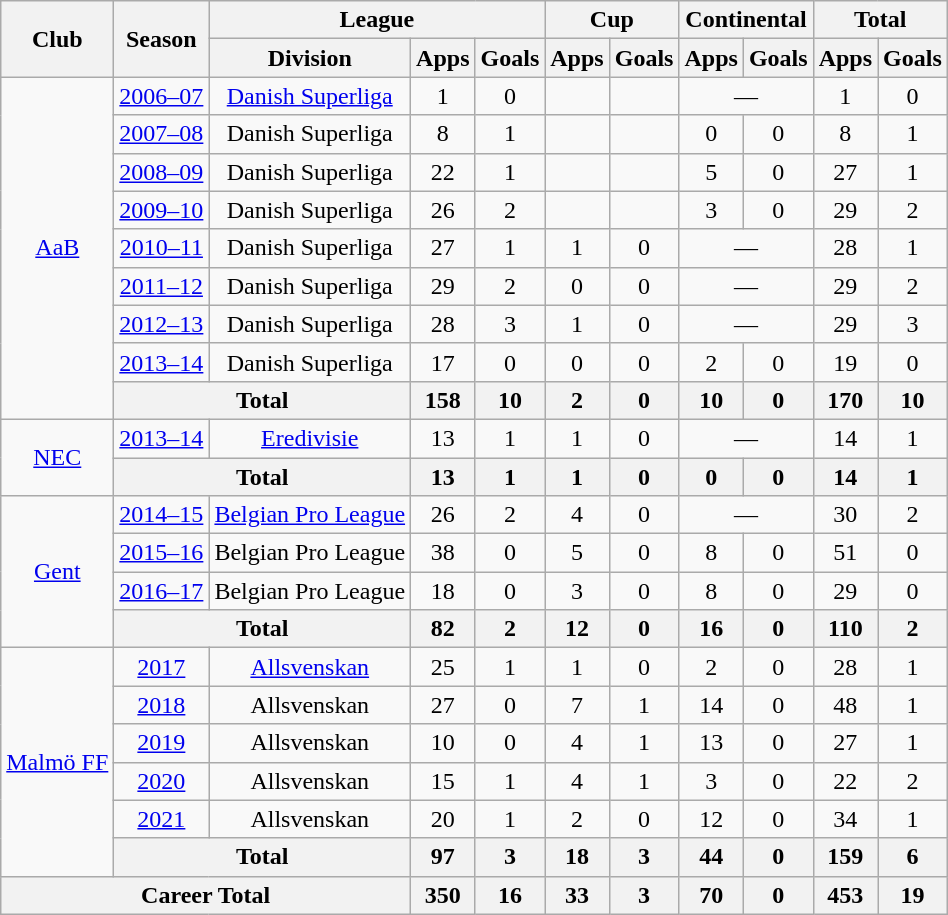<table class="wikitable" style="text-align: center;">
<tr>
<th rowspan="2">Club</th>
<th rowspan="2">Season</th>
<th colspan="3">League</th>
<th colspan="2">Cup</th>
<th colspan="2">Continental</th>
<th colspan="2">Total</th>
</tr>
<tr>
<th>Division</th>
<th>Apps</th>
<th>Goals</th>
<th>Apps</th>
<th>Goals</th>
<th>Apps</th>
<th>Goals</th>
<th>Apps</th>
<th>Goals</th>
</tr>
<tr>
<td rowspan="9" valign="center"><a href='#'>AaB</a></td>
<td><a href='#'>2006–07</a></td>
<td valign="center"><a href='#'>Danish Superliga</a></td>
<td>1</td>
<td>0</td>
<td></td>
<td></td>
<td colspan="2">—</td>
<td>1</td>
<td>0</td>
</tr>
<tr>
<td><a href='#'>2007–08</a></td>
<td>Danish Superliga</td>
<td>8</td>
<td>1</td>
<td></td>
<td></td>
<td>0</td>
<td>0</td>
<td>8</td>
<td>1</td>
</tr>
<tr>
<td><a href='#'>2008–09</a></td>
<td>Danish Superliga</td>
<td>22</td>
<td>1</td>
<td></td>
<td></td>
<td>5</td>
<td>0</td>
<td>27</td>
<td>1</td>
</tr>
<tr>
<td><a href='#'>2009–10</a></td>
<td>Danish Superliga</td>
<td>26</td>
<td>2</td>
<td></td>
<td></td>
<td>3</td>
<td>0</td>
<td>29</td>
<td>2</td>
</tr>
<tr>
<td><a href='#'>2010–11</a></td>
<td>Danish Superliga</td>
<td>27</td>
<td>1</td>
<td>1</td>
<td>0</td>
<td colspan="2">—</td>
<td>28</td>
<td>1</td>
</tr>
<tr>
<td><a href='#'>2011–12</a></td>
<td>Danish Superliga</td>
<td>29</td>
<td>2</td>
<td>0</td>
<td>0</td>
<td colspan="2">—</td>
<td>29</td>
<td>2</td>
</tr>
<tr>
<td><a href='#'>2012–13</a></td>
<td>Danish Superliga</td>
<td>28</td>
<td>3</td>
<td>1</td>
<td>0</td>
<td colspan="2">—</td>
<td>29</td>
<td>3</td>
</tr>
<tr>
<td><a href='#'>2013–14</a></td>
<td>Danish Superliga</td>
<td>17</td>
<td>0</td>
<td>0</td>
<td>0</td>
<td>2</td>
<td>0</td>
<td>19</td>
<td>0</td>
</tr>
<tr>
<th colspan="2">Total</th>
<th>158</th>
<th>10</th>
<th>2</th>
<th>0</th>
<th>10</th>
<th>0</th>
<th>170</th>
<th>10</th>
</tr>
<tr>
<td rowspan="2" valign="center"><a href='#'>NEC</a></td>
<td><a href='#'>2013–14</a></td>
<td><a href='#'>Eredivisie</a></td>
<td>13</td>
<td>1</td>
<td>1</td>
<td>0</td>
<td colspan="2">—</td>
<td>14</td>
<td>1</td>
</tr>
<tr>
<th colspan="2">Total</th>
<th>13</th>
<th>1</th>
<th>1</th>
<th>0</th>
<th>0</th>
<th>0</th>
<th>14</th>
<th>1</th>
</tr>
<tr>
<td rowspan="4" valign="center"><a href='#'>Gent</a></td>
<td><a href='#'>2014–15</a></td>
<td valign="center"><a href='#'>Belgian Pro League</a></td>
<td>26</td>
<td>2</td>
<td>4</td>
<td>0</td>
<td colspan="2">—</td>
<td>30</td>
<td>2</td>
</tr>
<tr>
<td><a href='#'>2015–16</a></td>
<td>Belgian Pro League</td>
<td>38</td>
<td>0</td>
<td>5</td>
<td>0</td>
<td>8</td>
<td>0</td>
<td>51</td>
<td>0</td>
</tr>
<tr>
<td><a href='#'>2016–17</a></td>
<td>Belgian Pro League</td>
<td>18</td>
<td>0</td>
<td>3</td>
<td>0</td>
<td>8</td>
<td>0</td>
<td>29</td>
<td>0</td>
</tr>
<tr>
<th colspan="2">Total</th>
<th>82</th>
<th>2</th>
<th>12</th>
<th>0</th>
<th>16</th>
<th>0</th>
<th>110</th>
<th>2</th>
</tr>
<tr>
<td rowspan="6" valign="center"><a href='#'>Malmö FF</a></td>
<td><a href='#'>2017</a></td>
<td valign="center"><a href='#'>Allsvenskan</a></td>
<td>25</td>
<td>1</td>
<td>1</td>
<td>0</td>
<td>2</td>
<td>0</td>
<td>28</td>
<td>1</td>
</tr>
<tr>
<td><a href='#'>2018</a></td>
<td>Allsvenskan</td>
<td>27</td>
<td>0</td>
<td>7</td>
<td>1</td>
<td>14</td>
<td>0</td>
<td>48</td>
<td>1</td>
</tr>
<tr>
<td><a href='#'>2019</a></td>
<td>Allsvenskan</td>
<td>10</td>
<td>0</td>
<td>4</td>
<td>1</td>
<td>13</td>
<td>0</td>
<td>27</td>
<td>1</td>
</tr>
<tr>
<td><a href='#'>2020</a></td>
<td>Allsvenskan</td>
<td>15</td>
<td>1</td>
<td>4</td>
<td>1</td>
<td>3</td>
<td>0</td>
<td>22</td>
<td>2</td>
</tr>
<tr>
<td><a href='#'>2021</a></td>
<td>Allsvenskan</td>
<td>20</td>
<td>1</td>
<td>2</td>
<td>0</td>
<td>12</td>
<td>0</td>
<td>34</td>
<td>1</td>
</tr>
<tr>
<th colspan="2">Total</th>
<th>97</th>
<th>3</th>
<th>18</th>
<th>3</th>
<th>44</th>
<th>0</th>
<th>159</th>
<th>6</th>
</tr>
<tr>
<th colspan="3">Career Total</th>
<th>350</th>
<th>16</th>
<th>33</th>
<th>3</th>
<th>70</th>
<th>0</th>
<th>453</th>
<th>19</th>
</tr>
</table>
